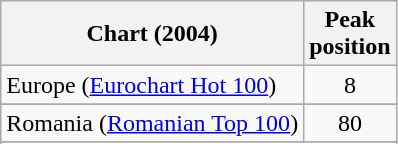<table class="wikitable sortable">
<tr>
<th>Chart (2004)</th>
<th>Peak<br>position</th>
</tr>
<tr>
<td>Europe (<a href='#'>Eurochart Hot 100</a>)</td>
<td align="center">8</td>
</tr>
<tr>
</tr>
<tr>
<td>Romania (<a href='#'>Romanian Top 100</a>)</td>
<td align="center">80</td>
</tr>
<tr>
</tr>
<tr>
</tr>
</table>
